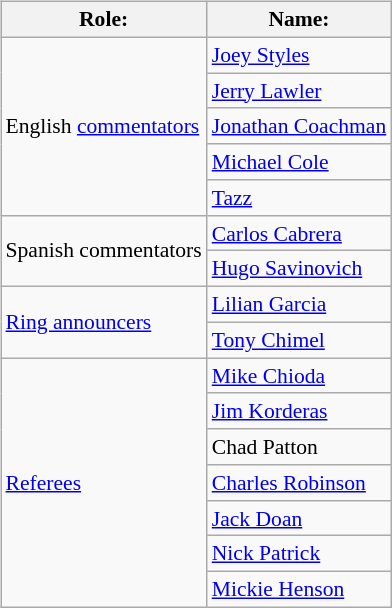<table class=wikitable style="font-size:90%; margin: 0.5em 0 0.5em 1em; float: right; clear: right;">
<tr>
<th>Role:</th>
<th>Name:</th>
</tr>
<tr>
<td rowspan=5>English <a href='#'>commentators</a></td>
<td><a href='#'>Joey Styles</a> </td>
</tr>
<tr>
<td><a href='#'>Jerry Lawler</a> </td>
</tr>
<tr>
<td><a href='#'>Jonathan Coachman</a> </td>
</tr>
<tr>
<td><a href='#'>Michael Cole</a> </td>
</tr>
<tr>
<td><a href='#'>Tazz</a> </td>
</tr>
<tr>
<td rowspan=2>Spanish commentators</td>
<td><a href='#'>Carlos Cabrera</a></td>
</tr>
<tr>
<td><a href='#'>Hugo Savinovich</a></td>
</tr>
<tr>
<td rowspan=2><a href='#'>Ring announcers</a></td>
<td><a href='#'>Lilian Garcia</a> </td>
</tr>
<tr>
<td><a href='#'>Tony Chimel</a> </td>
</tr>
<tr>
<td rowspan=7><a href='#'>Referees</a></td>
<td><a href='#'>Mike Chioda</a> </td>
</tr>
<tr>
<td><a href='#'>Jim Korderas</a> </td>
</tr>
<tr>
<td>Chad Patton </td>
</tr>
<tr>
<td><a href='#'>Charles Robinson</a> </td>
</tr>
<tr>
<td><a href='#'>Jack Doan</a> </td>
</tr>
<tr>
<td><a href='#'>Nick Patrick</a> </td>
</tr>
<tr>
<td><a href='#'>Mickie Henson</a> </td>
</tr>
</table>
